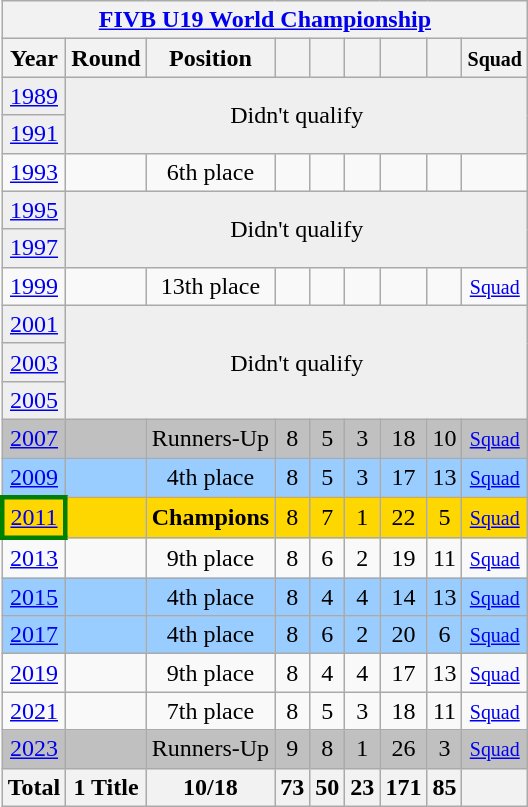<table class="wikitable" style="text-align: center;">
<tr>
<th colspan=9><a href='#'>FIVB U19 World Championship</a></th>
</tr>
<tr>
<th>Year</th>
<th>Round</th>
<th>Position</th>
<th></th>
<th></th>
<th></th>
<th></th>
<th></th>
<th><small>Squad</small></th>
</tr>
<tr bgcolor="efefef">
<td> <a href='#'>1989</a></td>
<td colspan=9 rowspan=2>Didn't qualify</td>
</tr>
<tr bgcolor="efefef">
<td> <a href='#'>1991</a></td>
</tr>
<tr bgcolor=>
<td> <a href='#'>1993</a></td>
<td></td>
<td>6th place</td>
<td></td>
<td></td>
<td></td>
<td></td>
<td></td>
<td></td>
</tr>
<tr bgcolor="efefef">
<td> <a href='#'>1995</a></td>
<td colspan=9 rowspan=2>Didn't qualify</td>
</tr>
<tr bgcolor="efefef">
<td> <a href='#'>1997</a></td>
</tr>
<tr>
<td> <a href='#'>1999</a></td>
<td></td>
<td>13th place</td>
<td></td>
<td></td>
<td></td>
<td></td>
<td></td>
<td><small><a href='#'>Squad</a></small></td>
</tr>
<tr bgcolor="efefef">
<td> <a href='#'>2001</a></td>
<td colspan=9 rowspan=3>Didn't qualify</td>
</tr>
<tr bgcolor="efefef">
<td> <a href='#'>2003</a></td>
</tr>
<tr bgcolor="efefef">
<td> <a href='#'>2005</a></td>
</tr>
<tr bgcolor=silver>
<td> <a href='#'>2007</a></td>
<td></td>
<td>Runners-Up</td>
<td>8</td>
<td>5</td>
<td>3</td>
<td>18</td>
<td>10</td>
<td><small> <a href='#'>Squad</a></small></td>
</tr>
<tr bgcolor=9acdff>
<td> <a href='#'>2009</a></td>
<td></td>
<td>4th place</td>
<td>8</td>
<td>5</td>
<td>3</td>
<td>17</td>
<td>13</td>
<td><small><a href='#'>Squad</a></small></td>
</tr>
<tr bgcolor=gold>
<td style="border:3px solid green"> <a href='#'>2011</a></td>
<td></td>
<td><strong>Champions</strong></td>
<td>8</td>
<td>7</td>
<td>1</td>
<td>22</td>
<td>5</td>
<td><small><a href='#'>Squad</a></small></td>
</tr>
<tr>
<td> <a href='#'>2013</a></td>
<td></td>
<td>9th place</td>
<td>8</td>
<td>6</td>
<td>2</td>
<td>19</td>
<td>11</td>
<td><small> <a href='#'>Squad</a></small></td>
</tr>
<tr bgcolor=9acdff>
<td> <a href='#'>2015</a></td>
<td></td>
<td>4th place</td>
<td>8</td>
<td>4</td>
<td>4</td>
<td>14</td>
<td>13</td>
<td><small><a href='#'>Squad</a></small></td>
</tr>
<tr bgcolor=9acdff>
<td> <a href='#'>2017</a></td>
<td></td>
<td>4th place</td>
<td>8</td>
<td>6</td>
<td>2</td>
<td>20</td>
<td>6</td>
<td><small><a href='#'>Squad</a></small></td>
</tr>
<tr>
<td> <a href='#'>2019</a></td>
<td></td>
<td>9th place</td>
<td>8</td>
<td>4</td>
<td>4</td>
<td>17</td>
<td>13</td>
<td><small><a href='#'>Squad</a></small></td>
</tr>
<tr>
<td> <a href='#'>2021</a></td>
<td></td>
<td>7th place</td>
<td>8</td>
<td>5</td>
<td>3</td>
<td>18</td>
<td>11</td>
<td><small><a href='#'>Squad</a></small></td>
</tr>
<tr bgcolor=silver>
<td> <a href='#'>2023</a></td>
<td></td>
<td>Runners-Up</td>
<td>9</td>
<td>8</td>
<td>1</td>
<td>26</td>
<td>3</td>
<td><small><a href='#'>Squad</a></small></td>
</tr>
<tr>
<th>Total</th>
<th>1 Title</th>
<th>10/18</th>
<th>73</th>
<th>50</th>
<th>23</th>
<th>171</th>
<th>85</th>
<th></th>
</tr>
</table>
